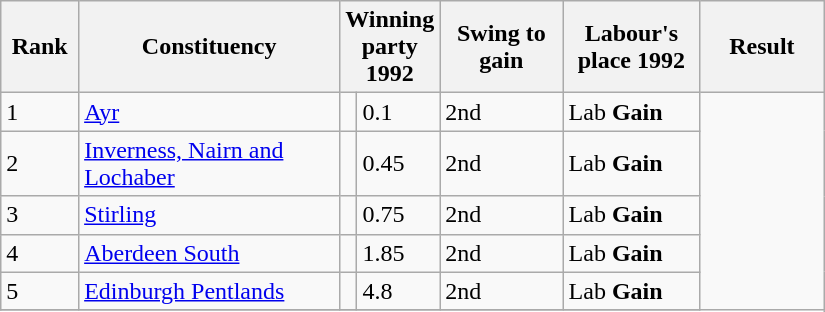<table class="wikitable" style="width:550px">
<tr>
<th style="width:50px;">Rank</th>
<th style="width:225px;">Constituency</th>
<th colspan="2" style="width:175px;">Winning party 1992</th>
<th style="width:100px;">Swing to gain</th>
<th style="width:100px;">Labour's place 1992</th>
<th style="width:100px;">Result</th>
</tr>
<tr>
<td>1</td>
<td><a href='#'>Ayr</a></td>
<td></td>
<td>0.1</td>
<td>2nd</td>
<td>Lab <strong>Gain</strong></td>
</tr>
<tr>
<td>2</td>
<td><a href='#'>Inverness, Nairn and Lochaber</a></td>
<td></td>
<td>0.45</td>
<td>2nd</td>
<td>Lab <strong>Gain</strong></td>
</tr>
<tr>
<td>3</td>
<td><a href='#'>Stirling</a></td>
<td></td>
<td>0.75</td>
<td>2nd</td>
<td>Lab <strong>Gain</strong></td>
</tr>
<tr>
<td>4</td>
<td><a href='#'>Aberdeen South</a></td>
<td></td>
<td>1.85</td>
<td>2nd</td>
<td>Lab <strong>Gain</strong></td>
</tr>
<tr>
<td>5</td>
<td><a href='#'>Edinburgh Pentlands</a></td>
<td></td>
<td>4.8</td>
<td>2nd</td>
<td>Lab <strong>Gain</strong></td>
</tr>
<tr>
</tr>
</table>
